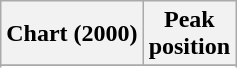<table class="wikitable sortable">
<tr>
<th align="left">Chart (2000)</th>
<th align="center">Peak<br>position</th>
</tr>
<tr>
</tr>
<tr>
</tr>
</table>
